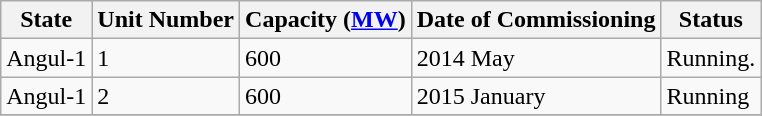<table class="sortable wikitable">
<tr>
<th>State</th>
<th>Unit Number</th>
<th>Capacity (<a href='#'>MW</a>)</th>
<th>Date of Commissioning</th>
<th>Status</th>
</tr>
<tr>
<td>Angul-1</td>
<td>1</td>
<td>600</td>
<td>2014 May</td>
<td>Running.</td>
</tr>
<tr>
<td>Angul-1</td>
<td>2</td>
<td>600</td>
<td>2015 January</td>
<td>Running </td>
</tr>
<tr>
</tr>
</table>
